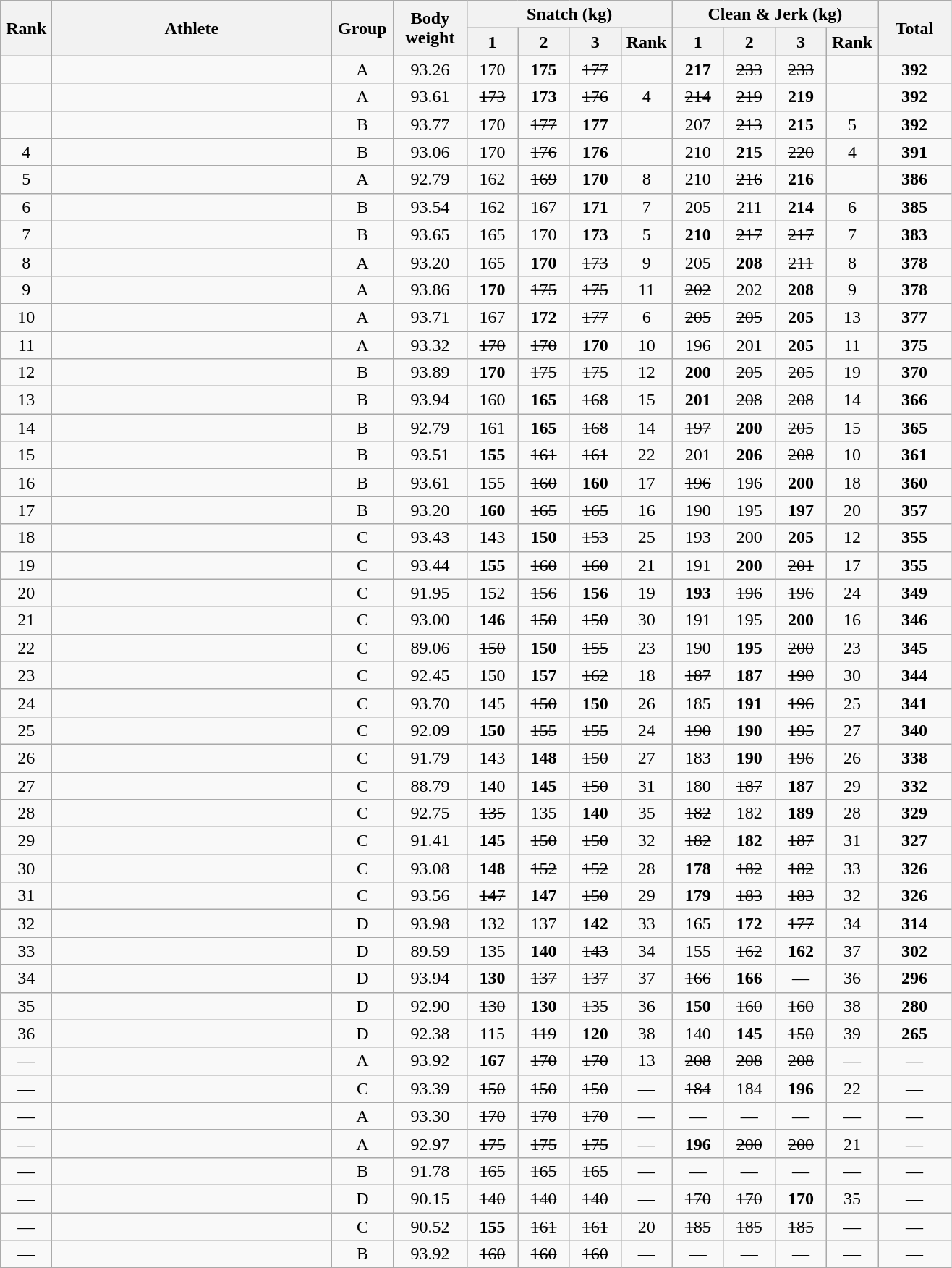<table class = "wikitable" style="text-align:center;">
<tr>
<th rowspan=2 width=40>Rank</th>
<th rowspan=2 width=250>Athlete</th>
<th rowspan=2 width=50>Group</th>
<th rowspan=2 width=60>Body weight</th>
<th colspan=4>Snatch (kg)</th>
<th colspan=4>Clean & Jerk (kg)</th>
<th rowspan=2 width=60>Total</th>
</tr>
<tr>
<th width=40>1</th>
<th width=40>2</th>
<th width=40>3</th>
<th width=40>Rank</th>
<th width=40>1</th>
<th width=40>2</th>
<th width=40>3</th>
<th width=40>Rank</th>
</tr>
<tr>
<td></td>
<td align=left></td>
<td>A</td>
<td>93.26</td>
<td>170</td>
<td><strong>175</strong></td>
<td><s>177 </s></td>
<td></td>
<td><strong>217</strong></td>
<td><s>233 </s></td>
<td><s>233 </s></td>
<td></td>
<td><strong>392</strong></td>
</tr>
<tr>
<td></td>
<td align=left></td>
<td>A</td>
<td>93.61</td>
<td><s>173 </s></td>
<td><strong>173</strong></td>
<td><s>176 </s></td>
<td>4</td>
<td><s>214 </s></td>
<td><s>219 </s></td>
<td><strong>219</strong></td>
<td></td>
<td><strong>392</strong></td>
</tr>
<tr>
<td></td>
<td align=left></td>
<td>B</td>
<td>93.77</td>
<td>170</td>
<td><s>177 </s></td>
<td><strong>177</strong></td>
<td></td>
<td>207</td>
<td><s>213 </s></td>
<td><strong>215</strong></td>
<td>5</td>
<td><strong>392</strong></td>
</tr>
<tr>
<td>4</td>
<td align=left></td>
<td>B</td>
<td>93.06</td>
<td>170</td>
<td><s>176 </s></td>
<td><strong>176</strong></td>
<td></td>
<td>210</td>
<td><strong>215</strong></td>
<td><s>220 </s></td>
<td>4</td>
<td><strong>391</strong></td>
</tr>
<tr>
<td>5</td>
<td align=left></td>
<td>A</td>
<td>92.79</td>
<td>162</td>
<td><s>169 </s></td>
<td><strong>170</strong></td>
<td>8</td>
<td>210</td>
<td><s>216 </s></td>
<td><strong>216</strong></td>
<td></td>
<td><strong>386</strong></td>
</tr>
<tr>
<td>6</td>
<td align=left></td>
<td>B</td>
<td>93.54</td>
<td>162</td>
<td>167</td>
<td><strong>171</strong></td>
<td>7</td>
<td>205</td>
<td>211</td>
<td><strong>214</strong></td>
<td>6</td>
<td><strong>385</strong></td>
</tr>
<tr>
<td>7</td>
<td align=left></td>
<td>B</td>
<td>93.65</td>
<td>165</td>
<td>170</td>
<td><strong>173</strong></td>
<td>5</td>
<td><strong>210</strong></td>
<td><s>217 </s></td>
<td><s>217 </s></td>
<td>7</td>
<td><strong>383</strong></td>
</tr>
<tr>
<td>8</td>
<td align=left></td>
<td>A</td>
<td>93.20</td>
<td>165</td>
<td><strong>170</strong></td>
<td><s>173 </s></td>
<td>9</td>
<td>205</td>
<td><strong>208</strong></td>
<td><s>211 </s></td>
<td>8</td>
<td><strong>378</strong></td>
</tr>
<tr>
<td>9</td>
<td align=left></td>
<td>A</td>
<td>93.86</td>
<td><strong>170</strong></td>
<td><s>175 </s></td>
<td><s>175 </s></td>
<td>11</td>
<td><s>202 </s></td>
<td>202</td>
<td><strong>208</strong></td>
<td>9</td>
<td><strong>378</strong></td>
</tr>
<tr>
<td>10</td>
<td align=left></td>
<td>A</td>
<td>93.71</td>
<td>167</td>
<td><strong>172</strong></td>
<td><s>177 </s></td>
<td>6</td>
<td><s>205 </s></td>
<td><s>205 </s></td>
<td><strong>205</strong></td>
<td>13</td>
<td><strong>377</strong></td>
</tr>
<tr>
<td>11</td>
<td align=left></td>
<td>A</td>
<td>93.32</td>
<td><s>170 </s></td>
<td><s>170 </s></td>
<td><strong>170</strong></td>
<td>10</td>
<td>196</td>
<td>201</td>
<td><strong>205</strong></td>
<td>11</td>
<td><strong>375</strong></td>
</tr>
<tr>
<td>12</td>
<td align=left></td>
<td>B</td>
<td>93.89</td>
<td><strong>170</strong></td>
<td><s>175 </s></td>
<td><s>175 </s></td>
<td>12</td>
<td><strong>200</strong></td>
<td><s>205 </s></td>
<td><s>205 </s></td>
<td>19</td>
<td><strong>370</strong></td>
</tr>
<tr>
<td>13</td>
<td align=left></td>
<td>B</td>
<td>93.94</td>
<td>160</td>
<td><strong>165</strong></td>
<td><s>168 </s></td>
<td>15</td>
<td><strong>201</strong></td>
<td><s>208 </s></td>
<td><s>208 </s></td>
<td>14</td>
<td><strong>366</strong></td>
</tr>
<tr>
<td>14</td>
<td align=left></td>
<td>B</td>
<td>92.79</td>
<td>161</td>
<td><strong>165</strong></td>
<td><s>168 </s></td>
<td>14</td>
<td><s>197 </s></td>
<td><strong>200</strong></td>
<td><s>205 </s></td>
<td>15</td>
<td><strong>365</strong></td>
</tr>
<tr>
<td>15</td>
<td align=left></td>
<td>B</td>
<td>93.51</td>
<td><strong>155</strong></td>
<td><s>161 </s></td>
<td><s>161 </s></td>
<td>22</td>
<td>201</td>
<td><strong>206</strong></td>
<td><s>208 </s></td>
<td>10</td>
<td><strong>361</strong></td>
</tr>
<tr>
<td>16</td>
<td align=left></td>
<td>B</td>
<td>93.61</td>
<td>155</td>
<td><s>160 </s></td>
<td><strong>160</strong></td>
<td>17</td>
<td><s>196 </s></td>
<td>196</td>
<td><strong>200</strong></td>
<td>18</td>
<td><strong>360</strong></td>
</tr>
<tr>
<td>17</td>
<td align=left></td>
<td>B</td>
<td>93.20</td>
<td><strong>160</strong></td>
<td><s>165 </s></td>
<td><s>165 </s></td>
<td>16</td>
<td>190</td>
<td>195</td>
<td><strong>197</strong></td>
<td>20</td>
<td><strong>357</strong></td>
</tr>
<tr>
<td>18</td>
<td align=left></td>
<td>C</td>
<td>93.43</td>
<td>143</td>
<td><strong>150</strong></td>
<td><s>153 </s></td>
<td>25</td>
<td>193</td>
<td>200</td>
<td><strong>205</strong></td>
<td>12</td>
<td><strong>355</strong></td>
</tr>
<tr>
<td>19</td>
<td align=left></td>
<td>C</td>
<td>93.44</td>
<td><strong>155</strong></td>
<td><s>160 </s></td>
<td><s>160 </s></td>
<td>21</td>
<td>191</td>
<td><strong>200</strong></td>
<td><s>201 </s></td>
<td>17</td>
<td><strong>355</strong></td>
</tr>
<tr>
<td>20</td>
<td align=left></td>
<td>C</td>
<td>91.95</td>
<td>152</td>
<td><s>156 </s></td>
<td><strong>156</strong></td>
<td>19</td>
<td><strong>193</strong></td>
<td><s>196 </s></td>
<td><s>196 </s></td>
<td>24</td>
<td><strong>349</strong></td>
</tr>
<tr>
<td>21</td>
<td align=left></td>
<td>C</td>
<td>93.00</td>
<td><strong>146</strong></td>
<td><s>150 </s></td>
<td><s>150 </s></td>
<td>30</td>
<td>191</td>
<td>195</td>
<td><strong>200</strong></td>
<td>16</td>
<td><strong>346</strong></td>
</tr>
<tr>
<td>22</td>
<td align=left></td>
<td>C</td>
<td>89.06</td>
<td><s>150 </s></td>
<td><strong>150</strong></td>
<td><s>155 </s></td>
<td>23</td>
<td>190</td>
<td><strong>195</strong></td>
<td><s>200 </s></td>
<td>23</td>
<td><strong>345</strong></td>
</tr>
<tr>
<td>23</td>
<td align=left></td>
<td>C</td>
<td>92.45</td>
<td>150</td>
<td><strong>157</strong></td>
<td><s>162 </s></td>
<td>18</td>
<td><s>187 </s></td>
<td><strong>187</strong></td>
<td><s>190 </s></td>
<td>30</td>
<td><strong>344</strong></td>
</tr>
<tr>
<td>24</td>
<td align=left></td>
<td>C</td>
<td>93.70</td>
<td>145</td>
<td><s>150 </s></td>
<td><strong>150</strong></td>
<td>26</td>
<td>185</td>
<td><strong>191</strong></td>
<td><s>196 </s></td>
<td>25</td>
<td><strong>341</strong></td>
</tr>
<tr>
<td>25</td>
<td align=left></td>
<td>C</td>
<td>92.09</td>
<td><strong>150</strong></td>
<td><s>155 </s></td>
<td><s>155 </s></td>
<td>24</td>
<td><s>190 </s></td>
<td><strong>190</strong></td>
<td><s>195 </s></td>
<td>27</td>
<td><strong>340</strong></td>
</tr>
<tr>
<td>26</td>
<td align=left></td>
<td>C</td>
<td>91.79</td>
<td>143</td>
<td><strong>148</strong></td>
<td><s>150 </s></td>
<td>27</td>
<td>183</td>
<td><strong>190</strong></td>
<td><s>196 </s></td>
<td>26</td>
<td><strong>338</strong></td>
</tr>
<tr>
<td>27</td>
<td align=left></td>
<td>C</td>
<td>88.79</td>
<td>140</td>
<td><strong>145</strong></td>
<td><s>150 </s></td>
<td>31</td>
<td>180</td>
<td><s>187 </s></td>
<td><strong>187</strong></td>
<td>29</td>
<td><strong>332</strong></td>
</tr>
<tr>
<td>28</td>
<td align=left></td>
<td>C</td>
<td>92.75</td>
<td><s>135 </s></td>
<td>135</td>
<td><strong>140</strong></td>
<td>35</td>
<td><s>182 </s></td>
<td>182</td>
<td><strong>189</strong></td>
<td>28</td>
<td><strong>329</strong></td>
</tr>
<tr>
<td>29</td>
<td align=left></td>
<td>C</td>
<td>91.41</td>
<td><strong>145</strong></td>
<td><s>150 </s></td>
<td><s>150 </s></td>
<td>32</td>
<td><s>182 </s></td>
<td><strong>182</strong></td>
<td><s>187 </s></td>
<td>31</td>
<td><strong>327</strong></td>
</tr>
<tr>
<td>30</td>
<td align=left></td>
<td>C</td>
<td>93.08</td>
<td><strong>148</strong></td>
<td><s>152 </s></td>
<td><s>152 </s></td>
<td>28</td>
<td><strong>178</strong></td>
<td><s>182 </s></td>
<td><s>182 </s></td>
<td>33</td>
<td><strong>326</strong></td>
</tr>
<tr>
<td>31</td>
<td align=left></td>
<td>C</td>
<td>93.56</td>
<td><s>147 </s></td>
<td><strong>147</strong></td>
<td><s>150 </s></td>
<td>29</td>
<td><strong>179</strong></td>
<td><s>183 </s></td>
<td><s>183 </s></td>
<td>32</td>
<td><strong>326</strong></td>
</tr>
<tr>
<td>32</td>
<td align=left></td>
<td>D</td>
<td>93.98</td>
<td>132</td>
<td>137</td>
<td><strong>142</strong></td>
<td>33</td>
<td>165</td>
<td><strong>172</strong></td>
<td><s>177 </s></td>
<td>34</td>
<td><strong>314</strong></td>
</tr>
<tr>
<td>33</td>
<td align=left></td>
<td>D</td>
<td>89.59</td>
<td>135</td>
<td><strong>140</strong></td>
<td><s>143 </s></td>
<td>34</td>
<td>155</td>
<td><s>162 </s></td>
<td><strong>162</strong></td>
<td>37</td>
<td><strong>302</strong></td>
</tr>
<tr>
<td>34</td>
<td align=left></td>
<td>D</td>
<td>93.94</td>
<td><strong>130</strong></td>
<td><s>137 </s></td>
<td><s>137 </s></td>
<td>37</td>
<td><s>166 </s></td>
<td><strong>166</strong></td>
<td>—</td>
<td>36</td>
<td><strong>296</strong></td>
</tr>
<tr>
<td>35</td>
<td align=left></td>
<td>D</td>
<td>92.90</td>
<td><s>130 </s></td>
<td><strong>130</strong></td>
<td><s>135 </s></td>
<td>36</td>
<td><strong>150</strong></td>
<td><s>160 </s></td>
<td><s>160 </s></td>
<td>38</td>
<td><strong>280</strong></td>
</tr>
<tr>
<td>36</td>
<td align=left></td>
<td>D</td>
<td>92.38</td>
<td>115</td>
<td><s>119 </s></td>
<td><strong>120</strong></td>
<td>38</td>
<td>140</td>
<td><strong>145</strong></td>
<td><s>150 </s></td>
<td>39</td>
<td><strong>265</strong></td>
</tr>
<tr>
<td>—</td>
<td align=left></td>
<td>A</td>
<td>93.92</td>
<td><strong>167</strong></td>
<td><s>170 </s></td>
<td><s>170 </s></td>
<td>13</td>
<td><s>208 </s></td>
<td><s>208 </s></td>
<td><s>208 </s></td>
<td>—</td>
<td>—</td>
</tr>
<tr>
<td>—</td>
<td align=left></td>
<td>C</td>
<td>93.39</td>
<td><s>150 </s></td>
<td><s>150 </s></td>
<td><s>150 </s></td>
<td>—</td>
<td><s>184 </s></td>
<td>184</td>
<td><strong>196</strong></td>
<td>22</td>
<td>—</td>
</tr>
<tr>
<td>—</td>
<td align=left></td>
<td>A</td>
<td>93.30</td>
<td><s>170 </s></td>
<td><s>170 </s></td>
<td><s>170 </s></td>
<td>—</td>
<td>—</td>
<td>—</td>
<td>—</td>
<td>—</td>
<td>—</td>
</tr>
<tr>
<td>—</td>
<td align=left></td>
<td>A</td>
<td>92.97</td>
<td><s>175 </s></td>
<td><s>175 </s></td>
<td><s>175 </s></td>
<td>—</td>
<td><strong>196</strong></td>
<td><s>200 </s></td>
<td><s>200 </s></td>
<td>21</td>
<td>—</td>
</tr>
<tr>
<td>—</td>
<td align=left></td>
<td>B</td>
<td>91.78</td>
<td><s>165 </s></td>
<td><s>165 </s></td>
<td><s>165 </s></td>
<td>—</td>
<td>—</td>
<td>—</td>
<td>—</td>
<td>—</td>
<td>—</td>
</tr>
<tr>
<td>—</td>
<td align=left></td>
<td>D</td>
<td>90.15</td>
<td><s>140 </s></td>
<td><s>140 </s></td>
<td><s>140 </s></td>
<td>—</td>
<td><s>170 </s></td>
<td><s>170 </s></td>
<td><strong>170</strong></td>
<td>35</td>
<td>—</td>
</tr>
<tr>
<td>—</td>
<td align=left></td>
<td>C</td>
<td>90.52</td>
<td><strong>155</strong></td>
<td><s>161 </s></td>
<td><s>161 </s></td>
<td>20</td>
<td><s>185 </s></td>
<td><s>185 </s></td>
<td><s>185 </s></td>
<td>—</td>
<td>—</td>
</tr>
<tr>
<td>—</td>
<td align=left></td>
<td>B</td>
<td>93.92</td>
<td><s>160 </s></td>
<td><s>160 </s></td>
<td><s>160 </s></td>
<td>—</td>
<td>—</td>
<td>—</td>
<td>—</td>
<td>—</td>
<td>—</td>
</tr>
</table>
